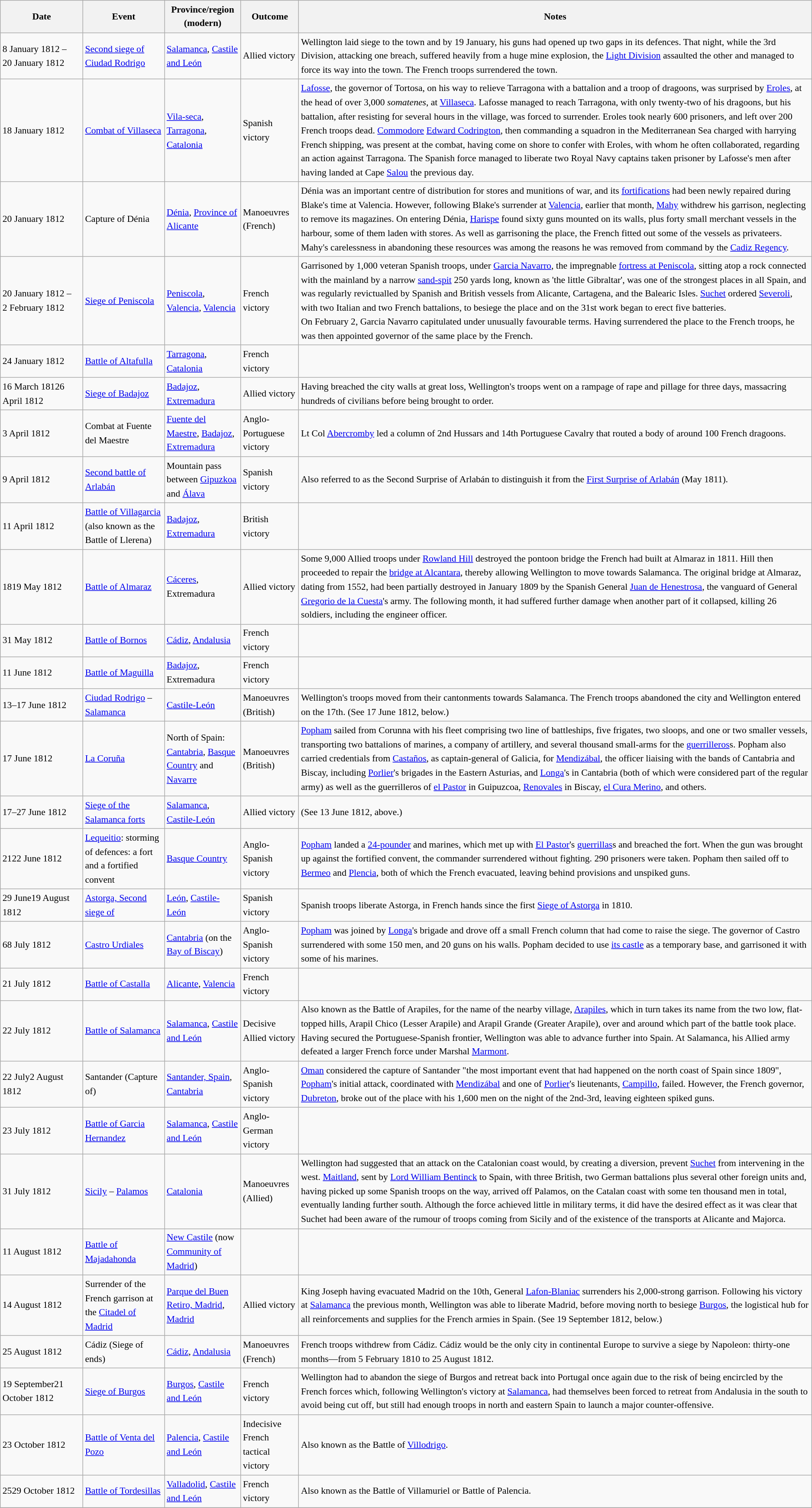<table class="wikitable sortable" style="font-size:90%; text-align:left; line-height:150%;">
<tr>
<th>Date</th>
<th>Event</th>
<th>Province/<wbr>region (modern)</th>
<th>Outcome</th>
<th>Notes</th>
</tr>
<tr>
<td data-sort-value="8 January 1812">8 January 1812 – 20 January 1812</td>
<td data-sort-value="Ciudad Rodrigo 2"><a href='#'>Second siege of Ciudad Rodrigo</a></td>
<td><a href='#'>Salamanca</a>, <a href='#'>Castile and León</a></td>
<td>Allied victory</td>
<td>Wellington laid siege to the town and by 19 January, his guns had opened up two gaps in its defences. That night, while the 3rd Division, attacking one breach, suffered heavily from a huge mine explosion, the <a href='#'>Light Division</a> assaulted the other and managed to force its way into the town. The French troops surrendered the town.</td>
</tr>
<tr>
<td>18 January 1812</td>
<td data-sort-value="Villaseca"><a href='#'>Combat of Villaseca</a></td>
<td><a href='#'>Vila-seca</a>, <a href='#'>Tarragona</a>, <a href='#'>Catalonia</a></td>
<td>Spanish victory</td>
<td><a href='#'>Lafosse</a>, the governor of Tortosa, on his way to relieve Tarragona with a battalion and a troop of dragoons, was surprised by <a href='#'>Eroles</a>, at the head of over 3,000 <em>somatenes</em>, at <a href='#'>Villaseca</a>. Lafosse managed to reach Tarragona, with only twenty-two of his dragoons, but his battalion, after resisting for several hours in the village, was forced to surrender. Eroles took nearly 600 prisoners, and left over 200 French troops dead. <a href='#'>Commodore</a> <a href='#'>Edward Codrington</a>, then commanding a squadron in the Mediterranean Sea charged with harrying French shipping, was present at the combat, having come on shore to confer with Eroles, with whom he often collaborated, regarding an action against Tarragona. The Spanish force managed to liberate two Royal Navy captains taken prisoner by Lafosse's men after having landed at Cape <a href='#'>Salou</a> the previous day.</td>
</tr>
<tr>
<td>20 January 1812</td>
<td>Capture of Dénia</td>
<td><a href='#'>Dénia</a>, <a href='#'>Province of Alicante</a></td>
<td>Manoeuvres (French)</td>
<td>Dénia was an important centre of distribution for stores and munitions of war, and its <a href='#'>fortifications</a> had been newly repaired during Blake's time at Valencia. However, following Blake's surrender at <a href='#'>Valencia</a>, earlier that month, <a href='#'>Mahy</a> withdrew his garrison, neglecting to remove its magazines. On entering Dénia, <a href='#'>Harispe</a> found sixty guns mounted on its walls, plus forty small merchant vessels in the harbour, some of them laden with stores. As well as garrisoning the place, the French fitted out some of the vessels as privateers. Mahy's carelessness in abandoning these resources was among the reasons he was removed from command by the <a href='#'>Cadiz Regency</a>.</td>
</tr>
<tr>
<td data-sort-value="20 January 1812">20 January 1812 – 2 February 1812</td>
<td data-sort-value="Peniscola"><a href='#'>Siege of Peniscola</a></td>
<td><a href='#'>Peniscola</a>, <a href='#'>Valencia</a>, <a href='#'>Valencia</a></td>
<td>French victory</td>
<td>Garrisoned by 1,000 veteran Spanish troops, under <a href='#'>Garcia Navarro</a>, the impregnable <a href='#'>fortress at Peniscola</a>, sitting atop a rock connected with the mainland by a narrow <a href='#'>sand-spit</a> 250 yards long, known as 'the little Gibraltar', was one of the strongest places in all Spain, and was regularly revictualled by Spanish and British vessels from Alicante, Cartagena, and the Balearic Isles. <a href='#'>Suchet</a> ordered <a href='#'>Severoli</a>, with two Italian and two French battalions, to besiege the place and on the 31st work began to erect five batteries.<br>On February 2, Garcia Navarro capitulated under unusually favourable terms. Having surrendered the place to the French troops, he was then appointed governor of the same place by the French.</td>
</tr>
<tr>
<td>24 January 1812</td>
<td data-sort-value="Altafulla"><a href='#'>Battle of Altafulla</a></td>
<td><a href='#'>Tarragona</a>, <a href='#'>Catalonia</a></td>
<td>French victory</td>
<td></td>
</tr>
<tr>
<td data-sort-value="16 March 1812">16 March 18126 April 1812</td>
<td data-sort-value="Badajoz"><a href='#'>Siege of Badajoz</a></td>
<td><a href='#'>Badajoz</a>, <a href='#'>Extremadura</a></td>
<td>Allied victory</td>
<td>Having breached the city walls at great loss, Wellington's troops went on a rampage of rape and pillage for three days, massacring hundreds of civilians before being brought to order.</td>
</tr>
<tr>
<td>3 April 1812</td>
<td>Combat at Fuente del Maestre</td>
<td><a href='#'>Fuente del Maestre</a>, <a href='#'>Badajoz</a>, <a href='#'>Extremadura</a></td>
<td>Anglo-Portuguese victory</td>
<td>Lt Col <a href='#'>Abercromby</a> led a column of 2nd Hussars and 14th Portuguese Cavalry that routed a body of around 100 French dragoons.</td>
</tr>
<tr>
<td>9 April 1812</td>
<td data-sort-value="Arlabán"><a href='#'>Second battle of Arlabán</a></td>
<td>Mountain pass between <a href='#'>Gipuzkoa</a> and <a href='#'>Álava</a></td>
<td>Spanish victory</td>
<td>Also referred to as the Second Surprise of Arlabán to distinguish it from the <a href='#'>First Surprise of Arlabán</a> (May 1811).</td>
</tr>
<tr>
<td>11 April 1812</td>
<td data-sort-value="Villagarcia"><a href='#'>Battle of Villagarcia</a> (also known as the Battle of Llerena)</td>
<td><a href='#'>Badajoz</a>, <a href='#'>Extremadura</a></td>
<td>British victory</td>
<td></td>
</tr>
<tr>
<td data-sort-value="18 May 1812">1819 May 1812</td>
<td data-sort-value="Almaraz"><a href='#'>Battle of Almaraz</a></td>
<td><a href='#'>Cáceres</a>, Extremadura</td>
<td>Allied victory</td>
<td>Some 9,000 Allied troops under <a href='#'>Rowland Hill</a> destroyed the pontoon bridge the French had built at Almaraz in 1811. Hill then proceeded to repair the <a href='#'>bridge at Alcantara</a>, thereby allowing Wellington to move towards Salamanca. The original bridge at Almaraz, dating from 1552, had been partially destroyed in January 1809 by the Spanish General <a href='#'>Juan de Henestrosa</a>, the vanguard of General <a href='#'>Gregorio de la Cuesta</a>'s army. The following month, it had suffered further damage when another part of it collapsed, killing 26 soldiers, including the engineer officer.</td>
</tr>
<tr>
<td>31 May 1812</td>
<td data-sort-value="Bornos"><a href='#'>Battle of Bornos</a></td>
<td><a href='#'>Cádiz</a>, <a href='#'>Andalusia</a></td>
<td>French victory</td>
<td></td>
</tr>
<tr>
<td>11 June 1812</td>
<td data-sort-value="Maguilla"><a href='#'>Battle of Maguilla</a></td>
<td><a href='#'>Badajoz</a>, Extremadura</td>
<td>French victory</td>
<td></td>
</tr>
<tr>
<td data-sort-value="13 June 1812">13–17 June 1812</td>
<td><a href='#'>Ciudad Rodrigo</a> – <a href='#'>Salamanca</a></td>
<td><a href='#'>Castile-León</a></td>
<td>Manoeuvres (British)</td>
<td>Wellington's troops moved from their cantonments towards Salamanca. The French troops abandoned the city and Wellington entered on the 17th. (See 17 June 1812, below.)</td>
</tr>
<tr>
<td>17 June 1812</td>
<td><a href='#'>La Coruña</a></td>
<td>North of Spain: <a href='#'>Cantabria</a>, <a href='#'>Basque Country</a> and <a href='#'>Navarre</a></td>
<td>Manoeuvres (British)</td>
<td><a href='#'>Popham</a> sailed from Corunna with his fleet comprising two line of battleships, five frigates, two sloops, and one or two smaller vessels, transporting two battalions of marines, a company of artillery, and several thousand small-arms for the <a href='#'>guerrilleros</a>s. Popham also carried credentials from <a href='#'>Castaños</a>, as captain-general of Galicia, for <a href='#'>Mendizábal</a>, the officer liaising with the bands of Cantabria and Biscay, including <a href='#'>Porlier</a>'s brigades in the Eastern Asturias, and <a href='#'>Longa</a>'s in Cantabria (both of which were considered part of the regular army) as well as the guerrilleros of <a href='#'>el Pastor</a> in Guipuzcoa, <a href='#'>Renovales</a> in Biscay, <a href='#'>el Cura Merino</a>, and others.</td>
</tr>
<tr>
<td data-sort-value="17 June 1812">17–27 June 1812</td>
<td data-sort-value="Salamanca forts"><a href='#'>Siege of the Salamanca forts</a></td>
<td><a href='#'>Salamanca</a>, <a href='#'>Castile-León</a></td>
<td>Allied victory</td>
<td>(See 13 June 1812, above.)</td>
</tr>
<tr>
<td data-sort-value="21 June 1812">2122 June 1812</td>
<td><a href='#'>Lequeitio</a>: storming of defences: a fort and a fortified convent</td>
<td><a href='#'>Basque Country</a></td>
<td>Anglo-Spanish victory</td>
<td><a href='#'>Popham</a> landed a <a href='#'>24-pounder</a> and marines, which met up with <a href='#'>El Pastor</a>'s <a href='#'>guerrillas</a>s and breached the fort. When the gun was brought up against the fortified convent, the commander surrendered without fighting. 290 prisoners were taken. Popham then sailed off to <a href='#'>Bermeo</a> and <a href='#'>Plencia</a>, both of which the French evacuated, leaving behind provisions and unspiked guns.</td>
</tr>
<tr>
<td data-sort-value="29 June 1812">29 June19 August 1812</td>
<td><a href='#'>Astorga, Second siege of</a></td>
<td><a href='#'>León</a>, <a href='#'>Castile-León</a></td>
<td>Spanish victory</td>
<td>Spanish troops liberate Astorga, in French hands since the first <a href='#'>Siege of Astorga</a> in 1810.</td>
</tr>
<tr>
<td data-sort-value="6 July 1812">68 July 1812</td>
<td><a href='#'>Castro Urdiales</a></td>
<td><a href='#'>Cantabria</a> (on the <a href='#'>Bay of Biscay</a>)</td>
<td>Anglo-Spanish victory</td>
<td><a href='#'>Popham</a> was joined by <a href='#'>Longa</a>'s brigade and drove off a small French column that had come to raise the siege. The governor of Castro surrendered with some 150 men, and 20 guns on his walls. Popham decided to use <a href='#'>its castle</a> as a temporary base, and garrisoned it with some of his marines.</td>
</tr>
<tr>
<td>21 July 1812</td>
<td data-sort-value="Castalla"><a href='#'>Battle of Castalla</a></td>
<td><a href='#'>Alicante</a>, <a href='#'>Valencia</a></td>
<td>French victory</td>
<td></td>
</tr>
<tr>
<td>22 July 1812</td>
<td data-sort-value="Salamanca"><a href='#'>Battle of Salamanca</a></td>
<td><a href='#'>Salamanca</a>, <a href='#'>Castile and León</a></td>
<td>Decisive Allied victory</td>
<td>Also known as the Battle of Arapiles, for the name of the nearby village, <a href='#'>Arapiles</a>, which in turn takes its name from the two low, flat-topped hills, Arapil Chico (Lesser Arapile) and Arapil Grande (Greater Arapile), over and around which part of the battle took place. Having secured the Portuguese-Spanish frontier, Wellington was able to advance further into Spain. At Salamanca, his Allied army defeated a larger French force under Marshal <a href='#'>Marmont</a>.</td>
</tr>
<tr>
<td data-sort-value="22 July 1812">22 July2 August 1812</td>
<td>Santander (Capture of)</td>
<td><a href='#'>Santander, Spain</a>, <a href='#'>Cantabria</a></td>
<td>Anglo-Spanish victory</td>
<td><a href='#'>Oman</a> considered the capture of Santander "the most important event that had happened on the north coast of Spain since 1809", <a href='#'>Popham</a>'s initial attack, coordinated with <a href='#'>Mendizábal</a> and one of <a href='#'>Porlier</a>'s lieutenants, <a href='#'>Campillo</a>, failed. However, the French governor, <a href='#'>Dubreton</a>, broke out of the place with his 1,600 men on the night of the 2nd-3rd, leaving eighteen spiked guns.</td>
</tr>
<tr>
<td>23 July 1812</td>
<td data-sort-value="Garcia Hernandez"><a href='#'>Battle of Garcia Hernandez</a></td>
<td><a href='#'>Salamanca</a>, <a href='#'>Castile and León</a></td>
<td>Anglo-German victory</td>
<td></td>
</tr>
<tr>
<td>31 July 1812</td>
<td><a href='#'>Sicily</a> – <a href='#'>Palamos</a></td>
<td><a href='#'>Catalonia</a></td>
<td>Manoeuvres (Allied)</td>
<td>Wellington had suggested that an attack on the Catalonian coast would, by creating a diversion, prevent <a href='#'>Suchet</a> from intervening in the west. <a href='#'>Maitland</a>, sent by <a href='#'>Lord William Bentinck</a> to Spain, with three British, two German battalions plus several other foreign units and, having picked up some Spanish troops on the way, arrived off Palamos, on the Catalan coast with some ten thousand men in total, eventually landing further south. Although the force achieved little in military terms, it did have the desired effect as it was clear that Suchet had been aware of the rumour of troops coming from Sicily and of the existence of the transports at Alicante and Majorca.</td>
</tr>
<tr>
<td>11 August 1812</td>
<td data-sort-value="Majadahonda"><a href='#'>Battle of Majadahonda</a></td>
<td><a href='#'>New Castile</a> (now <a href='#'>Community of Madrid</a>)</td>
<td></td>
<td></td>
</tr>
<tr>
<td>14 August 1812</td>
<td data-sort-value="Retiro">Surrender of the French garrison at the <a href='#'>Citadel of Madrid</a></td>
<td><a href='#'>Parque del Buen Retiro, Madrid</a>, <a href='#'>Madrid</a></td>
<td>Allied victory</td>
<td>King Joseph having evacuated Madrid on the 10th, General <a href='#'>Lafon-Blaniac</a> surrenders his 2,000-strong garrison. Following his victory at <a href='#'>Salamanca</a> the previous month, Wellington was able to liberate Madrid, before moving north to besiege <a href='#'>Burgos</a>, the logistical hub for all reinforcements and supplies for the French armies in Spain. (See 19 September 1812, below.)</td>
</tr>
<tr>
<td>25 August 1812</td>
<td>Cádiz (Siege of ends)</td>
<td><a href='#'>Cádiz</a>, <a href='#'>Andalusia</a></td>
<td>Manoeuvres (French)</td>
<td>French troops withdrew from Cádiz. Cádiz would be the only city in continental Europe to survive a siege by Napoleon: thirty-one months—from 5 February 1810 to 25 August 1812.</td>
</tr>
<tr>
<td data-sort-value="19 September 1812">19 September21 October 1812</td>
<td data-sort-value="Burgos"><a href='#'>Siege of Burgos</a></td>
<td><a href='#'>Burgos</a>, <a href='#'>Castile and León</a></td>
<td>French victory</td>
<td>Wellington had to abandon the siege of Burgos and retreat back into Portugal once again due to the risk of being encircled by the French forces which, following Wellington's victory at <a href='#'>Salamanca</a>, had themselves been forced to retreat from Andalusia in the south to avoid being cut off, but still had enough troops in north and eastern Spain to launch a major counter-offensive.</td>
</tr>
<tr>
<td>23 October 1812</td>
<td data-sort-value="Venta del Pozo"><a href='#'>Battle of Venta del Pozo</a></td>
<td><a href='#'>Palencia</a>, <a href='#'>Castile and León</a></td>
<td>Indecisive<br>French tactical victory</td>
<td>Also known as the Battle of <a href='#'>Villodrigo</a>.</td>
</tr>
<tr>
<td data-sort-value="25 October 1812">2529 October 1812</td>
<td data-sort-value="Tordesillas"><a href='#'>Battle of Tordesillas</a></td>
<td><a href='#'>Valladolid</a>, <a href='#'>Castile and León</a></td>
<td>French victory</td>
<td>Also known as the Battle of Villamuriel or Battle of Palencia.</td>
</tr>
<tr>
</tr>
</table>
